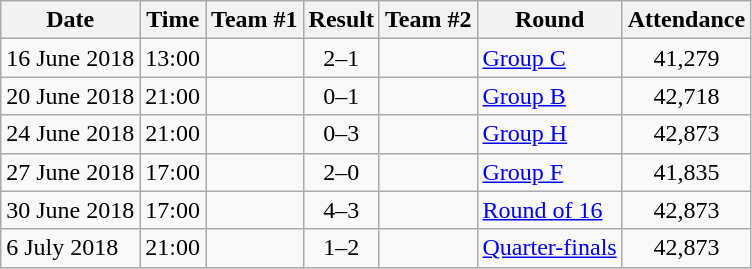<table class="wikitable">
<tr>
<th>Date</th>
<th>Time</th>
<th>Team #1</th>
<th>Result</th>
<th>Team #2</th>
<th>Round</th>
<th>Attendance</th>
</tr>
<tr>
<td>16 June 2018</td>
<td>13:00</td>
<td></td>
<td style="text-align:center;">2–1</td>
<td></td>
<td><a href='#'>Group C</a></td>
<td style="text-align:center;">41,279</td>
</tr>
<tr>
<td>20 June 2018</td>
<td>21:00</td>
<td></td>
<td style="text-align:center;">0–1</td>
<td></td>
<td><a href='#'>Group B</a></td>
<td style="text-align:center;">42,718</td>
</tr>
<tr>
<td>24 June 2018</td>
<td>21:00</td>
<td></td>
<td style="text-align:center;">0–3</td>
<td></td>
<td><a href='#'>Group H</a></td>
<td style="text-align:center;">42,873</td>
</tr>
<tr>
<td>27 June 2018</td>
<td>17:00</td>
<td></td>
<td style="text-align:center;">2–0</td>
<td></td>
<td><a href='#'>Group F</a></td>
<td style="text-align:center;">41,835</td>
</tr>
<tr>
<td>30 June 2018</td>
<td>17:00</td>
<td></td>
<td style="text-align:center;">4–3</td>
<td></td>
<td><a href='#'>Round of 16</a></td>
<td style="text-align:center;">42,873</td>
</tr>
<tr>
<td>6 July 2018</td>
<td>21:00</td>
<td></td>
<td style="text-align:center;">1–2</td>
<td></td>
<td><a href='#'>Quarter-finals</a></td>
<td style="text-align:center;">42,873</td>
</tr>
</table>
